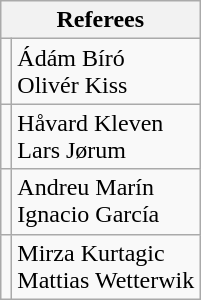<table class="wikitable" style="display:inline-table;">
<tr>
<th colspan=2>Referees</th>
</tr>
<tr>
<td></td>
<td>Ádám Bíró<br>Olivér Kiss</td>
</tr>
<tr>
<td></td>
<td>Håvard Kleven<br>Lars Jørum</td>
</tr>
<tr>
<td></td>
<td>Andreu Marín<br>Ignacio García</td>
</tr>
<tr>
<td></td>
<td>Mirza Kurtagic<br>Mattias Wetterwik</td>
</tr>
</table>
